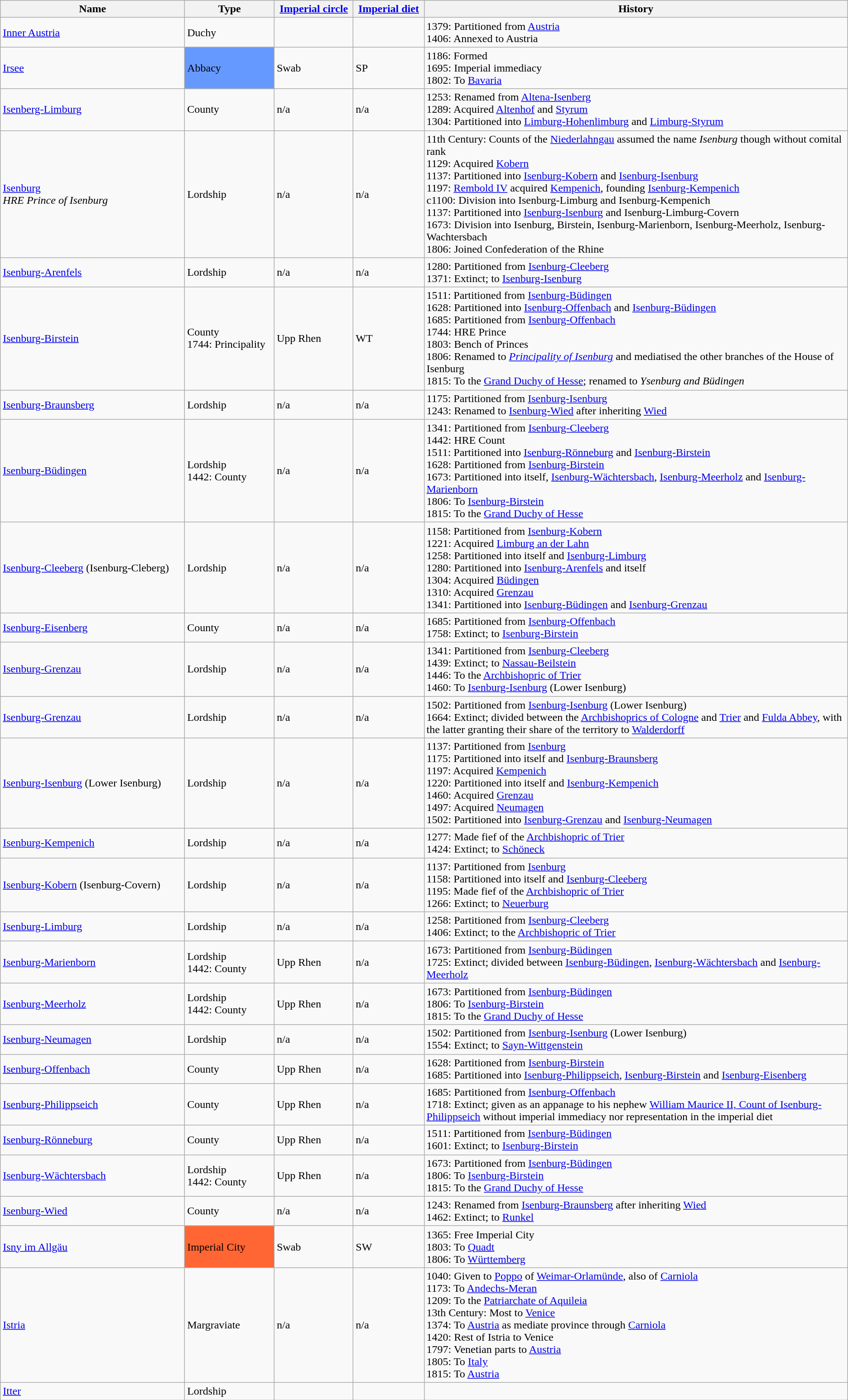<table class="wikitable sortable">
<tr>
<th>Name</th>
<th>Type</th>
<th><a href='#'>Imperial circle</a></th>
<th><a href='#'>Imperial diet</a></th>
<th width=50%>History</th>
</tr>
<tr>
<td> <a href='#'>Inner Austria</a></td>
<td>Duchy</td>
<td></td>
<td></td>
<td>1379: Partitioned from <a href='#'>Austria</a><br>1406: Annexed to Austria</td>
</tr>
<tr>
<td> <a href='#'>Irsee</a></td>
<td style="background:#69f">Abbacy</td>
<td>Swab</td>
<td>SP</td>
<td>1186: Formed<br>1695: Imperial immediacy<br>1802: To <a href='#'>Bavaria</a></td>
</tr>
<tr>
<td> <a href='#'>Isenberg-Limburg</a></td>
<td>County</td>
<td>n/a</td>
<td>n/a</td>
<td>1253: Renamed from <a href='#'>Altena-Isenberg</a><br>1289: Acquired <a href='#'>Altenhof</a> and <a href='#'>Styrum</a><br>1304: Partitioned into <a href='#'>Limburg-Hohenlimburg</a> and <a href='#'>Limburg-Styrum</a></td>
</tr>
<tr>
<td> <a href='#'>Isenburg</a><br><em>HRE Prince of Isenburg</em></td>
<td>Lordship</td>
<td>n/a</td>
<td>n/a</td>
<td>11th Century: Counts of the <a href='#'>Niederlahngau</a> assumed the name <em>Isenburg</em> though without comital rank<br>1129: Acquired <a href='#'>Kobern</a><br>1137: Partitioned into <a href='#'>Isenburg-Kobern</a> and <a href='#'>Isenburg-Isenburg</a><br>1197: <a href='#'>Rembold IV</a> acquired <a href='#'>Kempenich</a>, founding <a href='#'>Isenburg-Kempenich</a><br>c1100: Division into Isenburg-Limburg and Isenburg-Kempenich<br>1137: Partitioned into <a href='#'>Isenburg-Isenburg</a> and Isenburg-Limburg-Covern<br>1673: Division into Isenburg, Birstein, Isenburg-Marienborn, Isenburg-Meerholz, Isenburg-Wachtersbach<br>1806: Joined Confederation of the Rhine</td>
</tr>
<tr>
<td> <a href='#'>Isenburg-Arenfels</a></td>
<td>Lordship</td>
<td>n/a</td>
<td>n/a</td>
<td> 1280: Partitioned from <a href='#'>Isenburg-Cleeberg</a><br>1371: Extinct; to <a href='#'>Isenburg-Isenburg</a></td>
</tr>
<tr>
<td> <a href='#'>Isenburg-Birstein</a></td>
<td>County<br>1744: Principality</td>
<td>Upp Rhen</td>
<td>WT</td>
<td>1511: Partitioned from <a href='#'>Isenburg-Büdingen</a><br>1628: Partitioned into <a href='#'>Isenburg-Offenbach</a> and <a href='#'>Isenburg-Büdingen</a><br>1685: Partitioned from <a href='#'>Isenburg-Offenbach</a><br>1744: HRE Prince<br>1803: Bench of Princes<br>1806: Renamed to <em><a href='#'>Principality of Isenburg</a></em> and mediatised the other branches of the House of Isenburg<br>1815: To the <a href='#'>Grand Duchy of Hesse</a>; renamed to <em>Ysenburg and Büdingen</em></td>
</tr>
<tr>
<td> <a href='#'>Isenburg-Braunsberg</a></td>
<td>Lordship</td>
<td>n/a</td>
<td>n/a</td>
<td> 1175: Partitioned from <a href='#'>Isenburg-Isenburg</a><br>1243: Renamed to <a href='#'>Isenburg-Wied</a> after inheriting <a href='#'>Wied</a></td>
</tr>
<tr>
<td> <a href='#'>Isenburg-Büdingen</a></td>
<td>Lordship<br>1442: County</td>
<td>n/a</td>
<td>n/a</td>
<td>1341: Partitioned from <a href='#'>Isenburg-Cleeberg</a><br>1442: HRE Count<br>1511: Partitioned into <a href='#'>Isenburg-Rönneburg</a> and <a href='#'>Isenburg-Birstein</a><br>1628: Partitioned from <a href='#'>Isenburg-Birstein</a><br>1673: Partitioned into itself, <a href='#'>Isenburg-Wächtersbach</a>, <a href='#'>Isenburg-Meerholz</a> and <a href='#'>Isenburg-Marienborn</a><br>1806: To <a href='#'>Isenburg-Birstein</a><br>1815: To the <a href='#'>Grand Duchy of Hesse</a></td>
</tr>
<tr>
<td> <a href='#'>Isenburg-Cleeberg</a> (Isenburg-Cleberg)</td>
<td>Lordship</td>
<td>n/a</td>
<td>n/a</td>
<td> 1158: Partitioned from <a href='#'>Isenburg-Kobern</a><br>1221: Acquired <a href='#'>Limburg an der Lahn</a><br>1258: Partitioned into itself and <a href='#'>Isenburg-Limburg</a><br> 1280: Partitioned into <a href='#'>Isenburg-Arenfels</a> and itself<br>1304: Acquired <a href='#'>Büdingen</a><br>1310: Acquired <a href='#'>Grenzau</a><br>1341: Partitioned into <a href='#'>Isenburg-Büdingen</a> and <a href='#'>Isenburg-Grenzau</a></td>
</tr>
<tr>
<td> <a href='#'>Isenburg-Eisenberg</a></td>
<td>County</td>
<td>n/a</td>
<td>n/a</td>
<td>1685: Partitioned from <a href='#'>Isenburg-Offenbach</a><br>1758: Extinct; to <a href='#'>Isenburg-Birstein</a></td>
</tr>
<tr>
<td> <a href='#'>Isenburg-Grenzau</a></td>
<td>Lordship</td>
<td>n/a</td>
<td>n/a</td>
<td>1341: Partitioned from <a href='#'>Isenburg-Cleeberg</a><br>1439: Extinct; to <a href='#'>Nassau-Beilstein</a><br>1446: To the <a href='#'>Archbishopric of Trier</a><br>1460: To <a href='#'>Isenburg-Isenburg</a> (Lower Isenburg)</td>
</tr>
<tr>
<td> <a href='#'>Isenburg-Grenzau</a></td>
<td>Lordship</td>
<td>n/a</td>
<td>n/a</td>
<td>1502: Partitioned from <a href='#'>Isenburg-Isenburg</a> (Lower Isenburg)<br>1664: Extinct; divided between the <a href='#'>Archbishoprics of Cologne</a> and <a href='#'>Trier</a> and <a href='#'>Fulda Abbey</a>, with the latter granting their share of the territory to <a href='#'>Walderdorff</a></td>
</tr>
<tr>
<td> <a href='#'>Isenburg-Isenburg</a> (Lower Isenburg)</td>
<td>Lordship</td>
<td>n/a</td>
<td>n/a</td>
<td>1137: Partitioned from <a href='#'>Isenburg</a><br> 1175: Partitioned into itself and <a href='#'>Isenburg-Braunsberg</a><br>1197: Acquired <a href='#'>Kempenich</a><br> 1220: Partitioned into itself and <a href='#'>Isenburg-Kempenich</a><br>1460: Acquired <a href='#'>Grenzau</a><br>1497: Acquired <a href='#'>Neumagen</a><br>1502: Partitioned into <a href='#'>Isenburg-Grenzau</a> and <a href='#'>Isenburg-Neumagen</a></td>
</tr>
<tr>
<td> <a href='#'>Isenburg-Kempenich</a></td>
<td>Lordship</td>
<td>n/a</td>
<td>n/a</td>
<td>1277: Made fief of the <a href='#'>Archbishopric of Trier</a><br>1424: Extinct; to <a href='#'>Schöneck</a></td>
</tr>
<tr>
<td> <a href='#'>Isenburg-Kobern</a> (Isenburg-Covern)</td>
<td>Lordship</td>
<td>n/a</td>
<td>n/a</td>
<td>1137: Partitioned from <a href='#'>Isenburg</a><br> 1158: Partitioned into itself and <a href='#'>Isenburg-Cleeberg</a><br>1195: Made fief of the <a href='#'>Archbishopric of Trier</a><br>1266: Extinct; to <a href='#'>Neuerburg</a></td>
</tr>
<tr>
<td> <a href='#'>Isenburg-Limburg</a></td>
<td>Lordship</td>
<td>n/a</td>
<td>n/a</td>
<td>1258: Partitioned from <a href='#'>Isenburg-Cleeberg</a><br>1406: Extinct; to the <a href='#'>Archbishopric of Trier</a></td>
</tr>
<tr>
<td> <a href='#'>Isenburg-Marienborn</a></td>
<td>Lordship<br>1442: County</td>
<td>Upp Rhen</td>
<td>n/a</td>
<td>1673: Partitioned from <a href='#'>Isenburg-Büdingen</a><br>1725: Extinct; divided between <a href='#'>Isenburg-Büdingen</a>, <a href='#'>Isenburg-Wächtersbach</a> and <a href='#'>Isenburg-Meerholz</a></td>
</tr>
<tr>
<td> <a href='#'>Isenburg-Meerholz</a></td>
<td>Lordship<br>1442: County</td>
<td>Upp Rhen</td>
<td>n/a</td>
<td>1673: Partitioned from <a href='#'>Isenburg-Büdingen</a><br>1806: To <a href='#'>Isenburg-Birstein</a><br>1815: To the <a href='#'>Grand Duchy of Hesse</a></td>
</tr>
<tr>
<td> <a href='#'>Isenburg-Neumagen</a></td>
<td>Lordship</td>
<td>n/a</td>
<td>n/a</td>
<td>1502: Partitioned from <a href='#'>Isenburg-Isenburg</a> (Lower Isenburg)<br>1554: Extinct; to <a href='#'>Sayn-Wittgenstein</a></td>
</tr>
<tr>
<td> <a href='#'>Isenburg-Offenbach</a></td>
<td>County</td>
<td>Upp Rhen</td>
<td>n/a</td>
<td>1628: Partitioned from <a href='#'>Isenburg-Birstein</a><br>1685: Partitioned into <a href='#'>Isenburg-Philippseich</a>, <a href='#'>Isenburg-Birstein</a> and <a href='#'>Isenburg-Eisenberg</a></td>
</tr>
<tr>
<td> <a href='#'>Isenburg-Philippseich</a></td>
<td>County</td>
<td>Upp Rhen</td>
<td>n/a</td>
<td>1685: Partitioned from <a href='#'>Isenburg-Offenbach</a><br>1718: Extinct; given as an appanage to his nephew <a href='#'>William Maurice II, Count of Isenburg-Philippseich</a> without imperial immediacy nor representation in the imperial diet</td>
</tr>
<tr>
<td> <a href='#'>Isenburg-Rönneburg</a></td>
<td>County</td>
<td>Upp Rhen</td>
<td>n/a</td>
<td>1511: Partitioned from <a href='#'>Isenburg-Büdingen</a><br>1601: Extinct; to <a href='#'>Isenburg-Birstein</a></td>
</tr>
<tr>
<td> <a href='#'>Isenburg-Wächtersbach</a></td>
<td>Lordship<br>1442: County</td>
<td>Upp Rhen</td>
<td>n/a</td>
<td>1673: Partitioned from <a href='#'>Isenburg-Büdingen</a><br>1806: To <a href='#'>Isenburg-Birstein</a><br>1815: To the <a href='#'>Grand Duchy of Hesse</a></td>
</tr>
<tr>
<td> <a href='#'>Isenburg-Wied</a></td>
<td>County</td>
<td>n/a</td>
<td>n/a</td>
<td>1243: Renamed from <a href='#'>Isenburg-Braunsberg</a> after inheriting <a href='#'>Wied</a><br>1462: Extinct; to <a href='#'>Runkel</a></td>
</tr>
<tr>
<td> <a href='#'>Isny im Allgäu</a></td>
<td style="background:#f63">Imperial City</td>
<td>Swab</td>
<td>SW</td>
<td>1365: Free Imperial City<br>1803: To <a href='#'>Quadt</a><br>1806: To <a href='#'>Württemberg</a></td>
</tr>
<tr>
<td> <a href='#'>Istria</a></td>
<td>Margraviate</td>
<td>n/a</td>
<td>n/a</td>
<td>1040: Given to <a href='#'>Poppo</a> of <a href='#'>Weimar-Orlamünde</a>, also of <a href='#'>Carniola</a><br>1173: To <a href='#'>Andechs-Meran</a><br>1209: To the <a href='#'>Patriarchate of Aquileia</a><br>13th Century: Most to <a href='#'>Venice</a><br>1374: To <a href='#'>Austria</a> as mediate province through <a href='#'>Carniola</a><br>1420: Rest of Istria to Venice<br>1797: Venetian parts to <a href='#'>Austria</a><br>1805: To <a href='#'>Italy</a><br>1815: To <a href='#'>Austria</a></td>
</tr>
<tr>
<td> <a href='#'>Itter</a></td>
<td>Lordship</td>
<td></td>
<td></td>
<td></td>
</tr>
</table>
